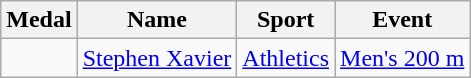<table class="wikitable sortable"  style="font-size:100%; text-align:center;">
<tr>
<th>Medal</th>
<th>Name</th>
<th>Sport</th>
<th>Event</th>
</tr>
<tr>
<td></td>
<td align=left><a href='#'>Stephen Xavier</a></td>
<td> <a href='#'>Athletics</a></td>
<td><a href='#'>Men's 200 m</a></td>
</tr>
</table>
